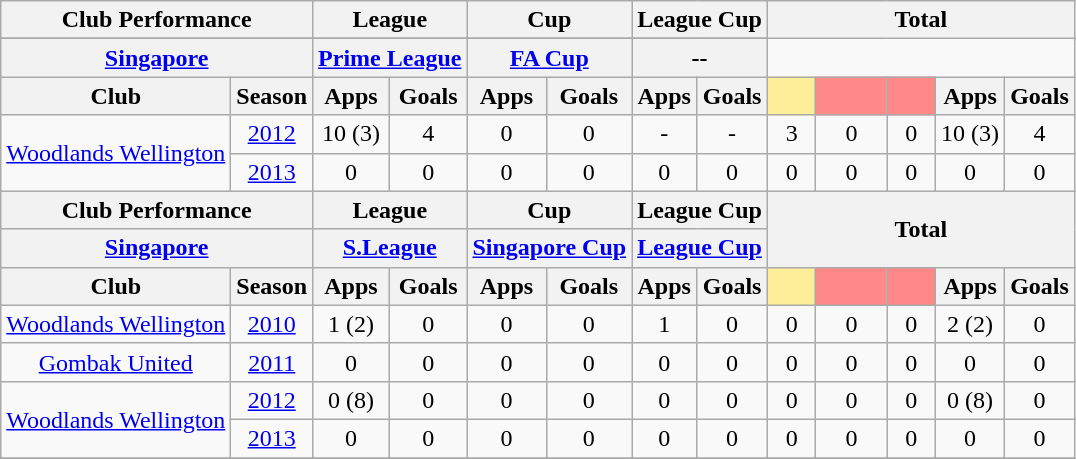<table class="wikitable" style="text-align:center;">
<tr>
<th colspan="2">Club Performance</th>
<th colspan="2">League</th>
<th colspan="2">Cup</th>
<th colspan="2">League Cup</th>
<th colspan="5" rowspan="2">Total</th>
</tr>
<tr>
</tr>
<tr>
<th colspan="2"><a href='#'>Singapore</a></th>
<th colspan="2"><a href='#'>Prime League</a></th>
<th colspan="2"><a href='#'>FA Cup</a></th>
<th colspan="2">--</th>
</tr>
<tr>
<th>Club</th>
<th>Season</th>
<th>Apps</th>
<th>Goals</th>
<th>Apps</th>
<th>Goals</th>
<th>Apps</th>
<th>Goals</th>
<th style="width:25px; background:#fe9;"></th>
<th style="width:40px; background:#ff8888;"></th>
<th style="width:25px; background:#ff8888;"></th>
<th>Apps</th>
<th>Goals</th>
</tr>
<tr>
<td rowspan="2"><a href='#'>Woodlands Wellington</a></td>
<td><a href='#'>2012</a></td>
<td>10 (3)</td>
<td>4</td>
<td>0</td>
<td>0</td>
<td>-</td>
<td>-</td>
<td>3</td>
<td>0</td>
<td>0</td>
<td>10 (3)</td>
<td>4</td>
</tr>
<tr>
<td><a href='#'>2013</a></td>
<td>0</td>
<td>0</td>
<td>0</td>
<td>0</td>
<td>0</td>
<td>0</td>
<td>0</td>
<td>0</td>
<td>0</td>
<td>0</td>
<td>0</td>
</tr>
<tr>
<th colspan="2">Club Performance</th>
<th colspan="2">League</th>
<th colspan="2">Cup</th>
<th colspan="2">League Cup</th>
<th colspan="5" rowspan="2">Total</th>
</tr>
<tr>
<th colspan="2"><a href='#'>Singapore</a></th>
<th colspan="2"><a href='#'>S.League</a></th>
<th colspan="2"><a href='#'>Singapore Cup</a></th>
<th colspan="2"><a href='#'>League Cup</a></th>
</tr>
<tr>
<th>Club</th>
<th>Season</th>
<th>Apps</th>
<th>Goals</th>
<th>Apps</th>
<th>Goals</th>
<th>Apps</th>
<th>Goals</th>
<th style="width:25px; background:#fe9;"></th>
<th style="width:40px; background:#ff8888;"></th>
<th style="width:25px; background:#ff8888;"></th>
<th>Apps</th>
<th>Goals</th>
</tr>
<tr>
<td rowspan="1"><a href='#'>Woodlands Wellington</a></td>
<td><a href='#'>2010</a></td>
<td>1 (2)</td>
<td>0</td>
<td>0</td>
<td>0</td>
<td>1</td>
<td>0</td>
<td>0</td>
<td>0</td>
<td>0</td>
<td>2 (2)</td>
<td>0</td>
</tr>
<tr>
<td rowspan="1"><a href='#'>Gombak United</a></td>
<td><a href='#'>2011</a></td>
<td>0</td>
<td>0</td>
<td>0</td>
<td>0</td>
<td>0</td>
<td>0</td>
<td>0</td>
<td>0</td>
<td>0</td>
<td>0</td>
<td>0</td>
</tr>
<tr>
<td rowspan="2"><a href='#'>Woodlands Wellington</a></td>
<td><a href='#'>2012</a></td>
<td>0 (8)</td>
<td>0</td>
<td>0</td>
<td>0</td>
<td>0</td>
<td>0</td>
<td>0</td>
<td>0</td>
<td>0</td>
<td>0 (8)</td>
<td>0</td>
</tr>
<tr>
<td><a href='#'>2013</a></td>
<td>0</td>
<td>0</td>
<td>0</td>
<td>0</td>
<td>0</td>
<td>0</td>
<td>0</td>
<td>0</td>
<td>0</td>
<td>0</td>
<td>0</td>
</tr>
<tr>
</tr>
</table>
